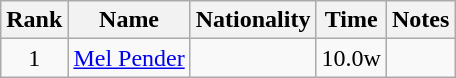<table class="wikitable sortable" style="text-align:center">
<tr>
<th>Rank</th>
<th>Name</th>
<th>Nationality</th>
<th>Time</th>
<th>Notes</th>
</tr>
<tr>
<td>1</td>
<td align=left><a href='#'>Mel Pender</a></td>
<td align=left></td>
<td>10.0w</td>
<td></td>
</tr>
</table>
